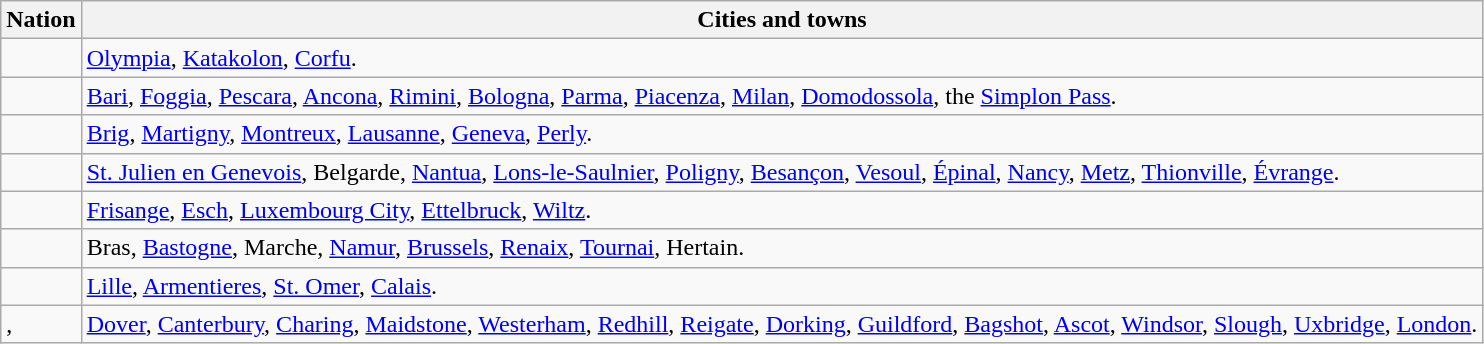<table class="wikitable">
<tr>
<th>Nation</th>
<th>Cities and towns</th>
</tr>
<tr>
<td></td>
<td><a href='#'>
Olympia</a>, <a href='#'>Katakolon</a>, <a href='#'>Corfu</a>.</td>
</tr>
<tr>
<td></td>
<td><a href='#'>Bari</a>, <a href='#'>Foggia</a>, <a href='#'>Pescara</a>, <a href='#'>Ancona</a>, <a href='#'>Rimini</a>, <a href='#'>Bologna</a>, <a href='#'>Parma</a>, <a href='#'>Piacenza</a>, <a href='#'>Milan</a>, <a href='#'>Domodossola</a>, the <a href='#'>Simplon Pass</a>.</td>
</tr>
<tr>
<td></td>
<td><a href='#'>Brig</a>, <a href='#'>Martigny</a>, <a href='#'>Montreux</a>, <a href='#'>Lausanne</a>, <a href='#'>Geneva</a>, <a href='#'>Perly</a>.</td>
</tr>
<tr>
<td></td>
<td><a href='#'>St. Julien en Genevois</a>, Belgarde, <a href='#'>Nantua</a>, <a href='#'>Lons-le-Saulnier</a>, <a href='#'>Poligny</a>, <a href='#'>Besançon</a>, <a href='#'>Vesoul</a>, <a href='#'>Épinal</a>, <a href='#'>Nancy</a>, <a href='#'>Metz</a>, <a href='#'>Thionville</a>, <a href='#'>Évrange</a>.</td>
</tr>
<tr>
<td></td>
<td><a href='#'>Frisange</a>, <a href='#'>Esch</a>, <a href='#'>Luxembourg City</a>, <a href='#'>Ettelbruck</a>, <a href='#'>Wiltz</a>.</td>
</tr>
<tr>
<td></td>
<td>Bras, <a href='#'>Bastogne</a>, Marche, <a href='#'>Namur</a>, <a href='#'>Brussels</a>, <a href='#'>Renaix</a>, <a href='#'>Tournai</a>, Hertain.</td>
</tr>
<tr>
<td></td>
<td><a href='#'>Lille</a>, <a href='#'>Armentieres</a>, <a href='#'>St. Omer</a>, <a href='#'>Calais</a>.</td>
</tr>
<tr>
<td>, </td>
<td><a href='#'>Dover</a>, <a href='#'>Canterbury</a>, <a href='#'>Charing</a>, <a href='#'>Maidstone</a>, <a href='#'>Westerham</a>, <a href='#'>Redhill</a>, <a href='#'>Reigate</a>, <a href='#'>Dorking</a>, <a href='#'>Guildford</a>, <a href='#'>Bagshot</a>, <a href='#'>Ascot</a>, <a href='#'>Windsor</a>, <a href='#'>Slough</a>, <a href='#'>Uxbridge</a>, <a href='#'>London</a>.</td>
</tr>
</table>
